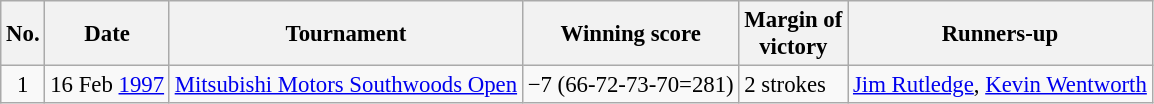<table class="wikitable" style="font-size:95%;">
<tr>
<th>No.</th>
<th>Date</th>
<th>Tournament</th>
<th>Winning score</th>
<th>Margin of<br>victory</th>
<th>Runners-up</th>
</tr>
<tr>
<td align=center>1</td>
<td align=right>16 Feb <a href='#'>1997</a></td>
<td><a href='#'>Mitsubishi Motors Southwoods Open</a></td>
<td>−7 (66-72-73-70=281)</td>
<td>2 strokes</td>
<td> <a href='#'>Jim Rutledge</a>,  <a href='#'>Kevin Wentworth</a></td>
</tr>
</table>
